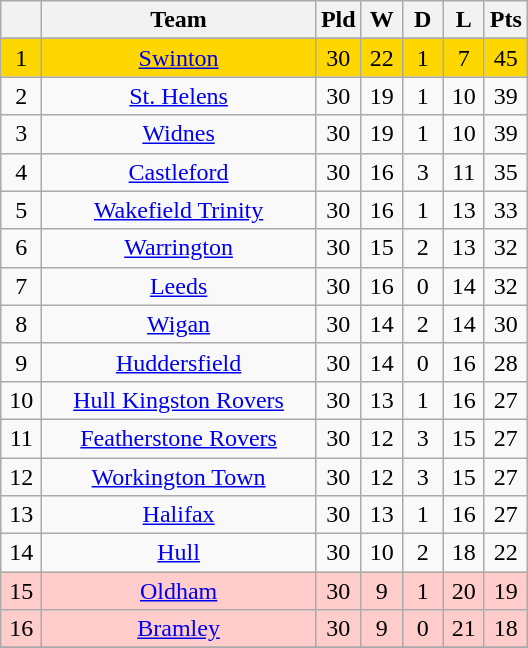<table class="wikitable" style="text-align:center;">
<tr>
<th width=20 abbr="Position"></th>
<th width=175>Team</th>
<th width=20 abbr="Played">Pld</th>
<th width=20 abbr="Won">W</th>
<th width=20 abbr="Drawn">D</th>
<th width=20 abbr="Lost">L</th>
<th width=20 abbr="Points">Pts</th>
</tr>
<tr>
</tr>
<tr align=center style="background:#FFD700;">
<td>1</td>
<td><a href='#'>Swinton</a></td>
<td>30</td>
<td>22</td>
<td>1</td>
<td>7</td>
<td>45</td>
</tr>
<tr align=center style="background:">
<td>2</td>
<td><a href='#'>St. Helens</a></td>
<td>30</td>
<td>19</td>
<td>1</td>
<td>10</td>
<td>39</td>
</tr>
<tr align=center style="background:">
<td>3</td>
<td><a href='#'>Widnes</a></td>
<td>30</td>
<td>19</td>
<td>1</td>
<td>10</td>
<td>39</td>
</tr>
<tr align=center style="background:">
<td>4</td>
<td><a href='#'>Castleford</a></td>
<td>30</td>
<td>16</td>
<td>3</td>
<td>11</td>
<td>35</td>
</tr>
<tr align=center style="background:">
<td>5</td>
<td><a href='#'>Wakefield Trinity</a></td>
<td>30</td>
<td>16</td>
<td>1</td>
<td>13</td>
<td>33</td>
</tr>
<tr align=center style="background:">
<td>6</td>
<td><a href='#'>Warrington</a></td>
<td>30</td>
<td>15</td>
<td>2</td>
<td>13</td>
<td>32</td>
</tr>
<tr align=center style="background:">
<td>7</td>
<td><a href='#'>Leeds</a></td>
<td>30</td>
<td>16</td>
<td>0</td>
<td>14</td>
<td>32</td>
</tr>
<tr align=center style="background:">
<td>8</td>
<td><a href='#'>Wigan</a></td>
<td>30</td>
<td>14</td>
<td>2</td>
<td>14</td>
<td>30</td>
</tr>
<tr align=center style="background:">
<td>9</td>
<td><a href='#'>Huddersfield</a></td>
<td>30</td>
<td>14</td>
<td>0</td>
<td>16</td>
<td>28</td>
</tr>
<tr align=center style="background:">
<td>10</td>
<td><a href='#'>Hull Kingston Rovers</a></td>
<td>30</td>
<td>13</td>
<td>1</td>
<td>16</td>
<td>27</td>
</tr>
<tr align=center style="background:">
<td>11</td>
<td><a href='#'>Featherstone Rovers</a></td>
<td>30</td>
<td>12</td>
<td>3</td>
<td>15</td>
<td>27</td>
</tr>
<tr align=center style="background:">
<td>12</td>
<td><a href='#'>Workington Town</a></td>
<td>30</td>
<td>12</td>
<td>3</td>
<td>15</td>
<td>27</td>
</tr>
<tr align=center style="background:">
<td>13</td>
<td><a href='#'>Halifax</a></td>
<td>30</td>
<td>13</td>
<td>1</td>
<td>16</td>
<td>27</td>
</tr>
<tr align=center style="background:">
<td>14</td>
<td><a href='#'>Hull</a></td>
<td>30</td>
<td>10</td>
<td>2</td>
<td>18</td>
<td>22</td>
</tr>
<tr align=center style="background:#ffcccc">
<td>15</td>
<td><a href='#'>Oldham</a></td>
<td>30</td>
<td>9</td>
<td>1</td>
<td>20</td>
<td>19</td>
</tr>
<tr align=center style="background:#ffcccc">
<td>16</td>
<td><a href='#'>Bramley</a></td>
<td>30</td>
<td>9</td>
<td>0</td>
<td>21</td>
<td>18</td>
</tr>
<tr>
</tr>
</table>
